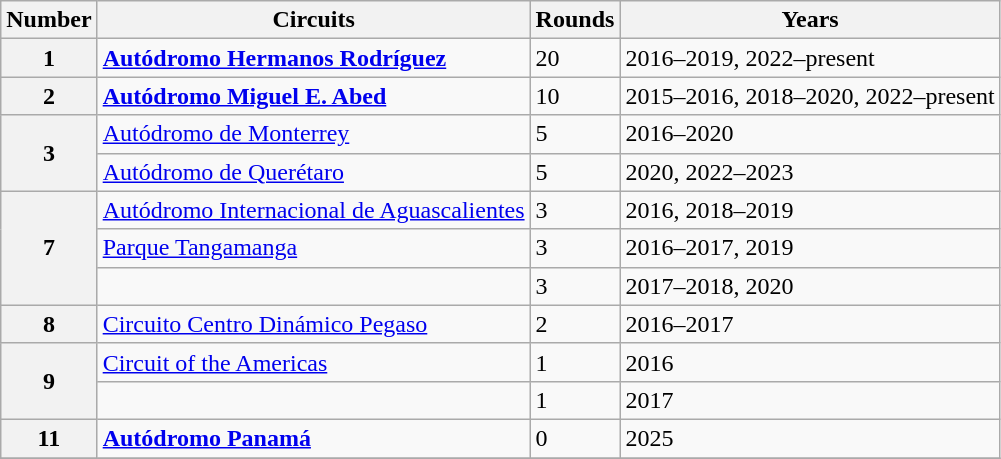<table class="wikitable" style="text-align=center">
<tr>
<th>Number</th>
<th>Circuits</th>
<th>Rounds</th>
<th>Years</th>
</tr>
<tr>
<th>1</th>
<td> <strong><a href='#'>Autódromo Hermanos Rodríguez</a></strong></td>
<td>20</td>
<td>2016–2019, 2022–present</td>
</tr>
<tr>
<th>2</th>
<td> <strong><a href='#'>Autódromo Miguel E. Abed</a></strong></td>
<td>10</td>
<td>2015–2016, 2018–2020, 2022–present</td>
</tr>
<tr>
<th rowspan=2>3</th>
<td> <a href='#'>Autódromo de Monterrey</a></td>
<td>5</td>
<td>2016–2020</td>
</tr>
<tr>
<td> <a href='#'>Autódromo de Querétaro</a></td>
<td>5</td>
<td>2020, 2022–2023</td>
</tr>
<tr>
<th rowspan=3>7</th>
<td> <a href='#'>Autódromo Internacional de Aguascalientes</a></td>
<td>3</td>
<td>2016, 2018–2019</td>
</tr>
<tr>
<td> <a href='#'>Parque Tangamanga</a></td>
<td>3</td>
<td>2016–2017, 2019</td>
</tr>
<tr>
<td> </td>
<td>3</td>
<td>2017–2018, 2020</td>
</tr>
<tr>
<th>8</th>
<td> <a href='#'>Circuito Centro Dinámico Pegaso</a></td>
<td>2</td>
<td>2016–2017</td>
</tr>
<tr>
<th rowspan=2>9</th>
<td> <a href='#'>Circuit of the Americas</a></td>
<td>1</td>
<td>2016</td>
</tr>
<tr>
<td> </td>
<td>1</td>
<td>2017</td>
</tr>
<tr>
<th>11</th>
<td> <strong><a href='#'>Autódromo Panamá</a></strong></td>
<td>0</td>
<td>2025</td>
</tr>
<tr>
</tr>
</table>
